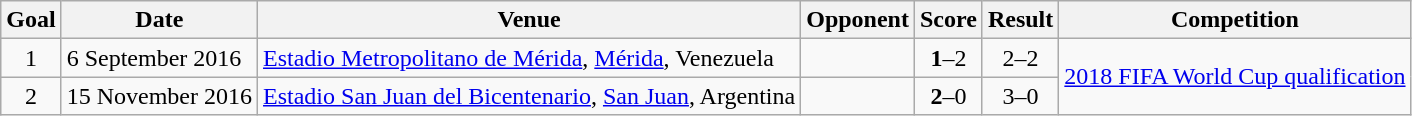<table class=wikitable style="text-align: left;" align=center>
<tr>
<th>Goal</th>
<th>Date</th>
<th>Venue</th>
<th>Opponent</th>
<th>Score</th>
<th>Result</th>
<th>Competition</th>
</tr>
<tr>
<td align="center">1</td>
<td>6 September 2016</td>
<td><a href='#'>Estadio Metropolitano de Mérida</a>, <a href='#'>Mérida</a>, Venezuela</td>
<td></td>
<td align="center"><strong>1</strong>–2</td>
<td align="center">2–2</td>
<td rowspan="2"><a href='#'>2018 FIFA World Cup qualification</a></td>
</tr>
<tr>
<td align="center">2</td>
<td>15 November 2016</td>
<td><a href='#'>Estadio San Juan del Bicentenario</a>, <a href='#'>San Juan</a>, Argentina</td>
<td></td>
<td align="center"><strong>2</strong>–0</td>
<td align="center">3–0</td>
</tr>
</table>
